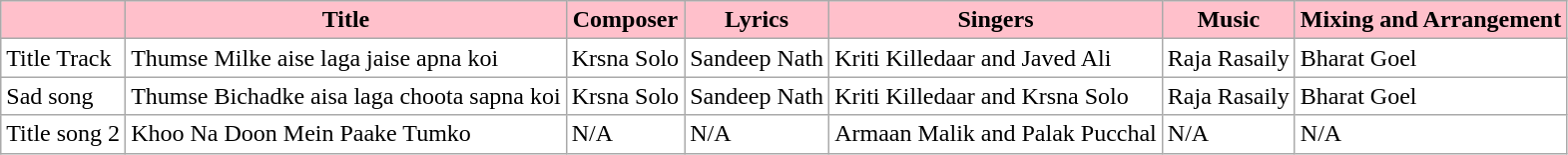<table class="wikitable">
<tr>
<th style="background: Pink;"></th>
<th style="background: Pink;">Title</th>
<th style="background: Pink;">Composer</th>
<th style="background: Pink;">Lyrics</th>
<th style="background: Pink;">Singers</th>
<th style="background: Pink;">Music</th>
<th style="background: Pink;">Mixing and Arrangement</th>
</tr>
<tr>
<td style="background: White;">Title Track</td>
<td style="background: White;">Thumse Milke aise laga jaise apna koi</td>
<td style="background: White;">Krsna Solo</td>
<td style="background: White;">Sandeep Nath</td>
<td style="background: White;">Kriti Killedaar and Javed Ali</td>
<td style="background: White;">Raja Rasaily</td>
<td style="background: White;">Bharat Goel</td>
</tr>
<tr>
<td style="background: White;">Sad song</td>
<td style="background: White;">Thumse Bichadke aisa laga choota sapna koi</td>
<td style="background: White;">Krsna Solo</td>
<td style="background: White;">Sandeep Nath</td>
<td style="background: White;">Kriti Killedaar and Krsna Solo</td>
<td style="background: White;">Raja Rasaily</td>
<td style="background: White;">Bharat Goel</td>
</tr>
<tr>
<td style="background: White;">Title song 2</td>
<td style="background: White;">Khoo Na Doon Mein Paake Tumko</td>
<td style="background: White;">N/A</td>
<td style="background: White;">N/A</td>
<td style="background: White;">Armaan Malik and Palak Pucchal</td>
<td style="background: White;">N/A</td>
<td style="background: White;">N/A</td>
</tr>
</table>
